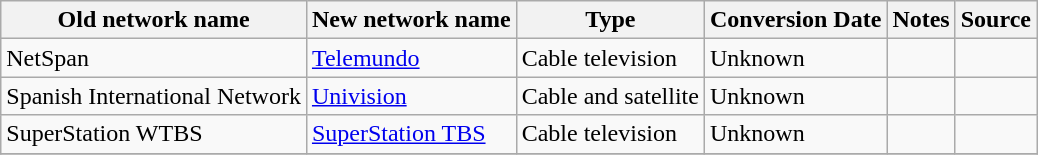<table class="wikitable">
<tr>
<th>Old network name</th>
<th>New network name</th>
<th>Type</th>
<th>Conversion Date</th>
<th>Notes</th>
<th>Source</th>
</tr>
<tr>
<td>NetSpan</td>
<td><a href='#'>Telemundo</a></td>
<td>Cable television</td>
<td>Unknown</td>
<td></td>
<td></td>
</tr>
<tr>
<td>Spanish International Network</td>
<td><a href='#'>Univision</a></td>
<td>Cable and satellite</td>
<td>Unknown</td>
<td></td>
<td></td>
</tr>
<tr>
<td>SuperStation WTBS</td>
<td><a href='#'>SuperStation TBS</a></td>
<td>Cable television</td>
<td>Unknown</td>
<td></td>
<td></td>
</tr>
<tr>
</tr>
</table>
